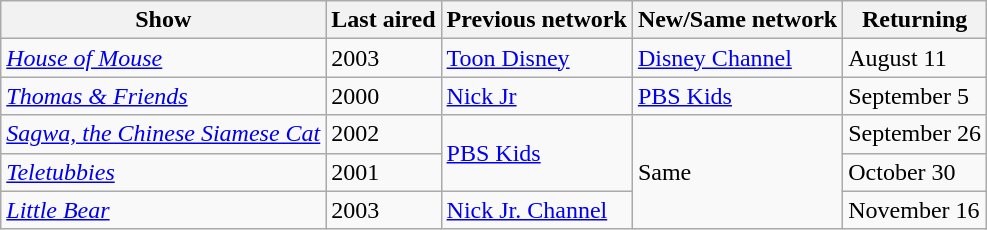<table class="wikitable">
<tr ">
<th>Show</th>
<th>Last aired</th>
<th>Previous network</th>
<th>New/Same network</th>
<th>Returning</th>
</tr>
<tr>
<td><em><a href='#'>House of Mouse</a></em></td>
<td>2003</td>
<td><a href='#'>Toon Disney</a></td>
<td><a href='#'>Disney Channel</a></td>
<td>August 11</td>
</tr>
<tr>
<td><em><a href='#'>Thomas & Friends</a></em></td>
<td>2000</td>
<td><a href='#'>Nick Jr</a></td>
<td><a href='#'>PBS Kids</a></td>
<td>September 5</td>
</tr>
<tr>
<td><em><a href='#'>Sagwa, the Chinese Siamese Cat</a></em></td>
<td>2002</td>
<td rowspan="2"><a href='#'>PBS Kids</a></td>
<td rowspan="3">Same</td>
<td>September 26</td>
</tr>
<tr>
<td><em><a href='#'>Teletubbies</a></em></td>
<td>2001</td>
<td>October 30</td>
</tr>
<tr>
<td><em><a href='#'>Little Bear</a></em></td>
<td>2003</td>
<td><a href='#'>Nick Jr. Channel</a></td>
<td>November 16</td>
</tr>
</table>
